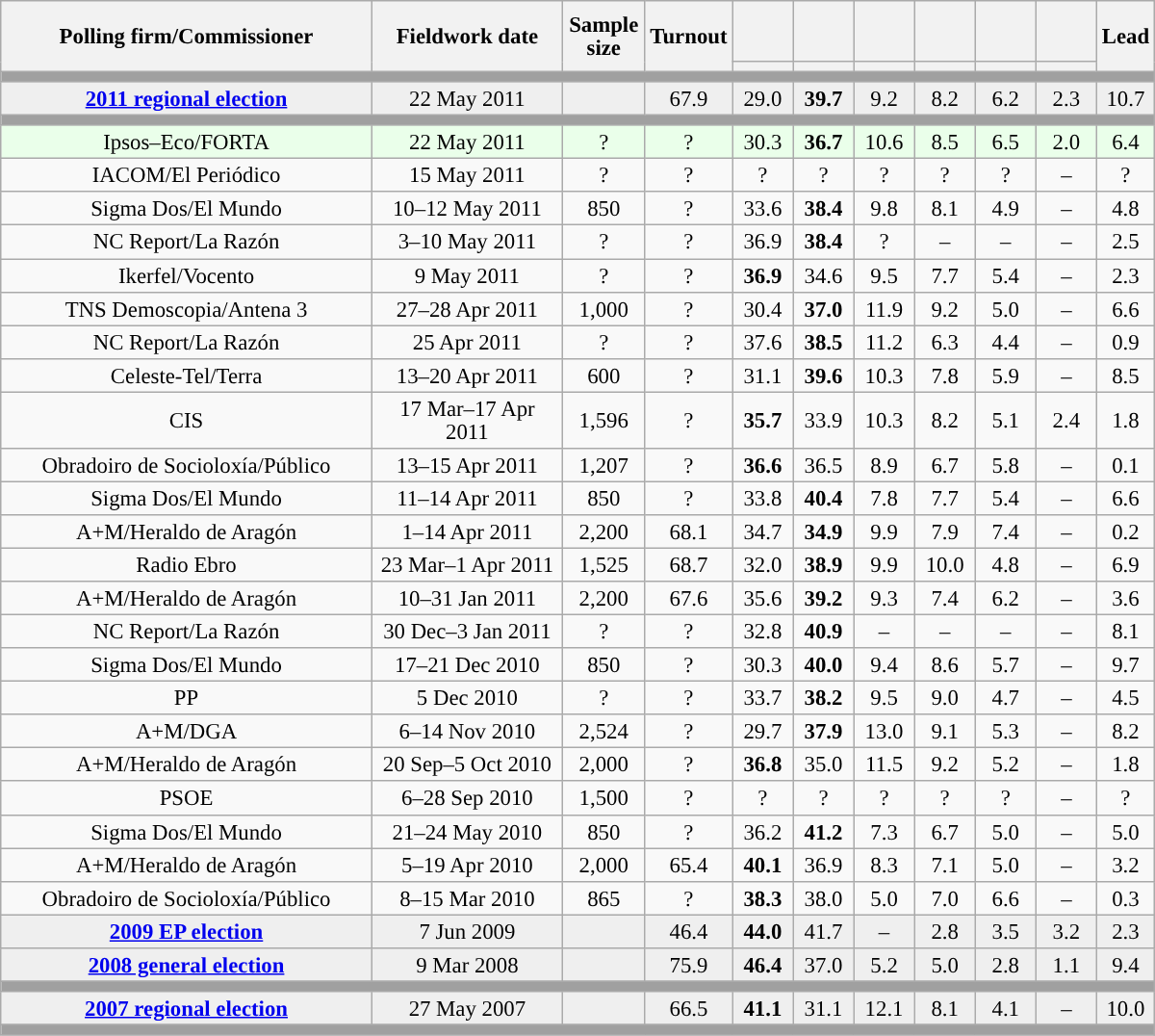<table class="wikitable collapsible collapsed" style="text-align:center; font-size:95%; line-height:16px;">
<tr style="height:42px;">
<th style="width:250px;" rowspan="2">Polling firm/Commissioner</th>
<th style="width:125px;" rowspan="2">Fieldwork date</th>
<th style="width:50px;" rowspan="2">Sample size</th>
<th style="width:45px;" rowspan="2">Turnout</th>
<th style="width:35px;"></th>
<th style="width:35px;"></th>
<th style="width:35px;"></th>
<th style="width:35px;"></th>
<th style="width:35px;"></th>
<th style="width:35px;"></th>
<th style="width:30px;" rowspan="2">Lead</th>
</tr>
<tr>
<th style="color:inherit;background:"></th>
<th style="color:inherit;background:"></th>
<th style="color:inherit;background:"></th>
<th style="color:inherit;background:"></th>
<th style="color:inherit;background:"></th>
<th style="color:inherit;background:"></th>
</tr>
<tr>
<td colspan="11" style="background:#A0A0A0"></td>
</tr>
<tr style="background:#EFEFEF;">
<td><strong><a href='#'>2011 regional election</a></strong></td>
<td>22 May 2011</td>
<td></td>
<td>67.9</td>
<td>29.0<br></td>
<td><strong>39.7</strong><br></td>
<td>9.2<br></td>
<td>8.2<br></td>
<td>6.2<br></td>
<td>2.3<br></td>
<td style="background:">10.7</td>
</tr>
<tr>
<td colspan="11" style="background:#A0A0A0"></td>
</tr>
<tr style="background:#EAFFEA;">
<td>Ipsos–Eco/FORTA</td>
<td>22 May 2011</td>
<td>?</td>
<td>?</td>
<td>30.3<br></td>
<td><strong>36.7</strong><br></td>
<td>10.6<br></td>
<td>8.5<br></td>
<td>6.5<br></td>
<td>2.0<br></td>
<td style="background:">6.4</td>
</tr>
<tr>
<td>IACOM/El Periódico</td>
<td>15 May 2011</td>
<td>?</td>
<td>?</td>
<td>?<br></td>
<td>?<br></td>
<td>?<br></td>
<td>?<br></td>
<td>?<br></td>
<td>–</td>
<td style="background:">?</td>
</tr>
<tr>
<td>Sigma Dos/El Mundo</td>
<td>10–12 May 2011</td>
<td>850</td>
<td>?</td>
<td>33.6<br></td>
<td><strong>38.4</strong><br></td>
<td>9.8<br></td>
<td>8.1<br></td>
<td>4.9<br></td>
<td>–</td>
<td style="background:">4.8</td>
</tr>
<tr>
<td>NC Report/La Razón</td>
<td>3–10 May 2011</td>
<td>?</td>
<td>?</td>
<td>36.9<br></td>
<td><strong>38.4</strong><br></td>
<td>?<br></td>
<td>–</td>
<td>–</td>
<td>–</td>
<td style="background:">2.5</td>
</tr>
<tr>
<td>Ikerfel/Vocento</td>
<td>9 May 2011</td>
<td>?</td>
<td>?</td>
<td><strong>36.9</strong><br></td>
<td>34.6<br></td>
<td>9.5<br></td>
<td>7.7<br></td>
<td>5.4<br></td>
<td>–</td>
<td style="background:">2.3</td>
</tr>
<tr>
<td>TNS Demoscopia/Antena 3</td>
<td>27–28 Apr 2011</td>
<td>1,000</td>
<td>?</td>
<td>30.4<br></td>
<td><strong>37.0</strong><br></td>
<td>11.9<br></td>
<td>9.2<br></td>
<td>5.0<br></td>
<td>–</td>
<td style="background:">6.6</td>
</tr>
<tr>
<td>NC Report/La Razón</td>
<td>25 Apr 2011</td>
<td>?</td>
<td>?</td>
<td>37.6<br></td>
<td><strong>38.5</strong><br></td>
<td>11.2<br></td>
<td>6.3<br></td>
<td>4.4<br></td>
<td>–</td>
<td style="background:">0.9</td>
</tr>
<tr>
<td>Celeste-Tel/Terra</td>
<td>13–20 Apr 2011</td>
<td>600</td>
<td>?</td>
<td>31.1<br></td>
<td><strong>39.6</strong><br></td>
<td>10.3<br></td>
<td>7.8<br></td>
<td>5.9<br></td>
<td>–</td>
<td style="background:">8.5</td>
</tr>
<tr>
<td>CIS</td>
<td>17 Mar–17 Apr 2011</td>
<td>1,596</td>
<td>?</td>
<td><strong>35.7</strong><br></td>
<td>33.9<br></td>
<td>10.3<br></td>
<td>8.2<br></td>
<td>5.1<br></td>
<td>2.4<br></td>
<td style="background:">1.8</td>
</tr>
<tr>
<td>Obradoiro de Socioloxía/Público</td>
<td>13–15 Apr 2011</td>
<td>1,207</td>
<td>?</td>
<td><strong>36.6</strong><br></td>
<td>36.5<br></td>
<td>8.9<br></td>
<td>6.7<br></td>
<td>5.8<br></td>
<td>–</td>
<td style="background:">0.1</td>
</tr>
<tr>
<td>Sigma Dos/El Mundo</td>
<td>11–14 Apr 2011</td>
<td>850</td>
<td>?</td>
<td>33.8<br></td>
<td><strong>40.4</strong><br></td>
<td>7.8<br></td>
<td>7.7<br></td>
<td>5.4<br></td>
<td>–</td>
<td style="background:">6.6</td>
</tr>
<tr>
<td>A+M/Heraldo de Aragón</td>
<td>1–14 Apr 2011</td>
<td>2,200</td>
<td>68.1</td>
<td>34.7<br></td>
<td><strong>34.9</strong><br></td>
<td>9.9<br></td>
<td>7.9<br></td>
<td>7.4<br></td>
<td>–</td>
<td style="background:">0.2</td>
</tr>
<tr>
<td>Radio Ebro</td>
<td>23 Mar–1 Apr 2011</td>
<td>1,525</td>
<td>68.7</td>
<td>32.0<br></td>
<td><strong>38.9</strong><br></td>
<td>9.9<br></td>
<td>10.0<br></td>
<td>4.8<br></td>
<td>–</td>
<td style="background:">6.9</td>
</tr>
<tr>
<td>A+M/Heraldo de Aragón</td>
<td>10–31 Jan 2011</td>
<td>2,200</td>
<td>67.6</td>
<td>35.6<br></td>
<td><strong>39.2</strong><br></td>
<td>9.3<br></td>
<td>7.4<br></td>
<td>6.2<br></td>
<td>–</td>
<td style="background:">3.6</td>
</tr>
<tr>
<td>NC Report/La Razón</td>
<td>30 Dec–3 Jan 2011</td>
<td>?</td>
<td>?</td>
<td>32.8<br></td>
<td><strong>40.9</strong><br></td>
<td>–</td>
<td>–</td>
<td>–</td>
<td>–</td>
<td style="background:">8.1</td>
</tr>
<tr>
<td>Sigma Dos/El Mundo</td>
<td>17–21 Dec 2010</td>
<td>850</td>
<td>?</td>
<td>30.3<br></td>
<td><strong>40.0</strong><br></td>
<td>9.4<br></td>
<td>8.6<br></td>
<td>5.7<br></td>
<td>–</td>
<td style="background:">9.7</td>
</tr>
<tr>
<td>PP</td>
<td>5 Dec 2010</td>
<td>?</td>
<td>?</td>
<td>33.7<br></td>
<td><strong>38.2</strong><br></td>
<td>9.5<br></td>
<td>9.0<br></td>
<td>4.7<br></td>
<td>–</td>
<td style="background:">4.5</td>
</tr>
<tr>
<td>A+M/DGA</td>
<td>6–14 Nov 2010</td>
<td>2,524</td>
<td>?</td>
<td>29.7<br></td>
<td><strong>37.9</strong><br></td>
<td>13.0<br></td>
<td>9.1<br></td>
<td>5.3<br></td>
<td>–</td>
<td style="background:">8.2</td>
</tr>
<tr>
<td>A+M/Heraldo de Aragón</td>
<td>20 Sep–5 Oct 2010</td>
<td>2,000</td>
<td>?</td>
<td><strong>36.8</strong><br></td>
<td>35.0<br></td>
<td>11.5<br></td>
<td>9.2<br></td>
<td>5.2<br></td>
<td>–</td>
<td style="background:">1.8</td>
</tr>
<tr>
<td>PSOE</td>
<td>6–28 Sep 2010</td>
<td>1,500</td>
<td>?</td>
<td>?<br></td>
<td>?<br></td>
<td>?<br></td>
<td>?<br></td>
<td>?<br></td>
<td>–</td>
<td style="background:">?</td>
</tr>
<tr>
<td>Sigma Dos/El Mundo</td>
<td>21–24 May 2010</td>
<td>850</td>
<td>?</td>
<td>36.2<br></td>
<td><strong>41.2</strong><br></td>
<td>7.3<br></td>
<td>6.7<br></td>
<td>5.0<br></td>
<td>–</td>
<td style="background:">5.0</td>
</tr>
<tr>
<td>A+M/Heraldo de Aragón</td>
<td>5–19 Apr 2010</td>
<td>2,000</td>
<td>65.4</td>
<td><strong>40.1</strong><br></td>
<td>36.9<br></td>
<td>8.3<br></td>
<td>7.1<br></td>
<td>5.0<br></td>
<td>–</td>
<td style="background:">3.2</td>
</tr>
<tr>
<td>Obradoiro de Socioloxía/Público</td>
<td>8–15 Mar 2010</td>
<td>865</td>
<td>?</td>
<td><strong>38.3</strong><br></td>
<td>38.0<br></td>
<td>5.0<br></td>
<td>7.0<br></td>
<td>6.6<br></td>
<td>–</td>
<td style="background:">0.3</td>
</tr>
<tr style="background:#EFEFEF;">
<td><strong><a href='#'>2009 EP election</a></strong></td>
<td>7 Jun 2009</td>
<td></td>
<td>46.4</td>
<td><strong>44.0</strong><br></td>
<td>41.7<br></td>
<td>–</td>
<td>2.8<br></td>
<td>3.5<br></td>
<td>3.2<br></td>
<td style="background:">2.3</td>
</tr>
<tr style="background:#EFEFEF;">
<td><strong><a href='#'>2008 general election</a></strong></td>
<td>9 Mar 2008</td>
<td></td>
<td>75.9</td>
<td><strong>46.4</strong><br></td>
<td>37.0<br></td>
<td>5.2<br></td>
<td>5.0<br></td>
<td>2.8<br></td>
<td>1.1<br></td>
<td style="background:">9.4</td>
</tr>
<tr>
<td colspan="11" style="background:#A0A0A0"></td>
</tr>
<tr style="background:#EFEFEF;">
<td><strong><a href='#'>2007 regional election</a></strong></td>
<td>27 May 2007</td>
<td></td>
<td>66.5</td>
<td><strong>41.1</strong><br></td>
<td>31.1<br></td>
<td>12.1<br></td>
<td>8.1<br></td>
<td>4.1<br></td>
<td>–</td>
<td style="background:">10.0</td>
</tr>
<tr>
<td colspan="11" style="background:#A0A0A0"></td>
</tr>
</table>
